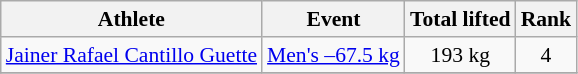<table class="wikitable" style="font-size:90%">
<tr>
<th>Athlete</th>
<th>Event</th>
<th>Total lifted</th>
<th>Rank</th>
</tr>
<tr>
<td><a href='#'>Jainer Rafael Cantillo Guette</a></td>
<td><a href='#'>Men's –67.5 kg</a></td>
<td align="center">193 kg</td>
<td align="center">4</td>
</tr>
<tr>
</tr>
</table>
